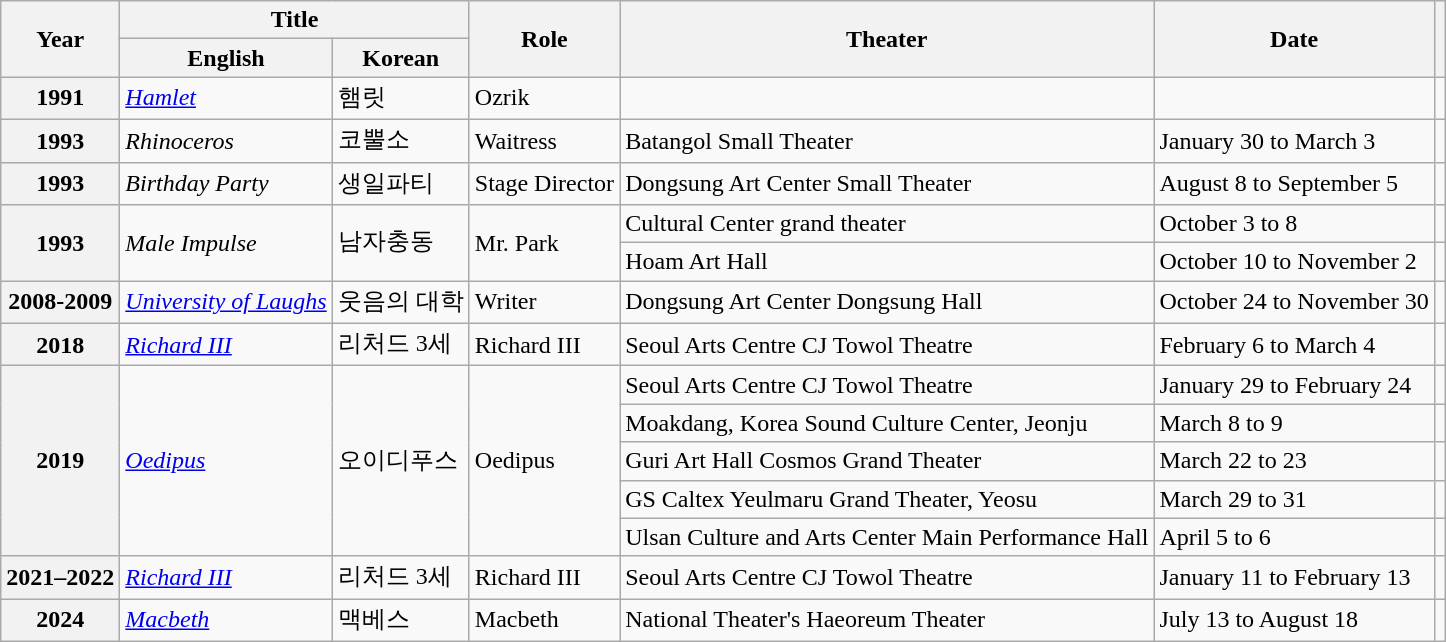<table class="wikitable sortable plainrowheaders">
<tr>
<th rowspan="2" scope="col">Year</th>
<th colspan="2" scope="col">Title</th>
<th rowspan="2" scope="col">Role</th>
<th rowspan="2" scope="col">Theater</th>
<th rowspan="2" scope="col">Date</th>
<th rowspan="2" scope="col" class="unsortable"></th>
</tr>
<tr>
<th>English</th>
<th>Korean</th>
</tr>
<tr>
<th scope="row">1991</th>
<td><em><a href='#'>Hamlet</a></em></td>
<td>햄릿</td>
<td>Ozrik</td>
<td></td>
<td></td>
<td></td>
</tr>
<tr>
<th scope="row">1993</th>
<td><em>Rhinoceros</em></td>
<td>코뿔소</td>
<td>Waitress</td>
<td>Batangol Small Theater</td>
<td>January 30 to March 3</td>
<td></td>
</tr>
<tr>
<th scope="row">1993</th>
<td><em>Birthday Party</em></td>
<td>생일파티</td>
<td>Stage Director</td>
<td>Dongsung Art Center Small Theater</td>
<td>August 8 to September 5</td>
<td></td>
</tr>
<tr>
<th rowspan="2" scope="row">1993</th>
<td rowspan="2"><em>Male Impulse</em></td>
<td rowspan="2">남자충동</td>
<td rowspan="2">Mr. Park</td>
<td>Cultural Center grand theater</td>
<td>October 3 to 8</td>
<td></td>
</tr>
<tr>
<td>Hoam Art Hall</td>
<td>October 10 to November 2</td>
<td></td>
</tr>
<tr>
<th scope="row">2008-2009</th>
<td><em><a href='#'>University of Laughs</a></em></td>
<td>웃음의 대학</td>
<td>Writer</td>
<td>Dongsung Art Center Dongsung Hall</td>
<td>October 24 to November 30</td>
<td></td>
</tr>
<tr>
<th scope="row">2018</th>
<td><em><a href='#'>Richard III</a></em></td>
<td>리처드 3세</td>
<td>Richard III</td>
<td>Seoul Arts Centre CJ Towol Theatre</td>
<td>February 6 to March 4</td>
<td></td>
</tr>
<tr>
<th rowspan="5" scope="row">2019</th>
<td rowspan="5"><em><a href='#'>Oedipus</a></em></td>
<td rowspan="5">오이디푸스</td>
<td rowspan="5">Oedipus</td>
<td>Seoul Arts Centre CJ Towol Theatre</td>
<td>January 29 to February 24</td>
<td></td>
</tr>
<tr>
<td>Moakdang, Korea Sound Culture Center, Jeonju</td>
<td>March 8 to 9</td>
<td></td>
</tr>
<tr>
<td>Guri Art Hall Cosmos Grand Theater</td>
<td>March 22 to 23</td>
<td></td>
</tr>
<tr>
<td>GS Caltex Yeulmaru Grand Theater, Yeosu</td>
<td>March 29 to 31</td>
<td></td>
</tr>
<tr>
<td>Ulsan Culture and Arts Center Main Performance Hall</td>
<td>April 5 to 6</td>
<td></td>
</tr>
<tr>
<th scope="row">2021–2022</th>
<td><em><a href='#'>Richard III</a></em></td>
<td>리처드 3세</td>
<td>Richard III</td>
<td>Seoul Arts Centre CJ Towol Theatre</td>
<td>January 11 to February 13</td>
<td></td>
</tr>
<tr>
<th scope="row">2024</th>
<td><em><a href='#'>Macbeth</a></em></td>
<td>맥베스</td>
<td>Macbeth</td>
<td>National Theater's Haeoreum Theater</td>
<td>July 13 to August 18</td>
<td></td>
</tr>
</table>
